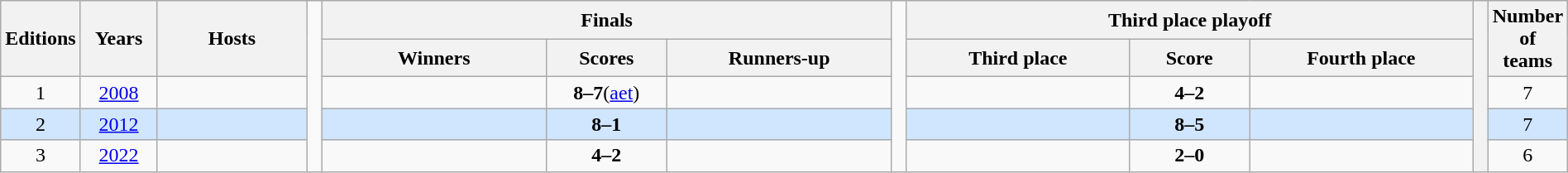<table class="wikitable sortable" style="text-align:center;width:100%">
<tr>
<th rowspan=2 width=5%>Editions</th>
<th rowspan=2 width=5%>Years</th>
<th rowspan=2 width=10%>Hosts</th>
<td width = 1% rowspan=15></td>
<th colspan=3>Finals</th>
<td width = 1% rowspan=15></td>
<th colspan=3>Third place playoff</th>
<th width="1%" rowspan=15 bgcolor=ffffff></th>
<th rowspan=2 width="4%">Number of teams</th>
</tr>
<tr>
<th width=15%>Winners</th>
<th width=8%>Scores</th>
<th width=15%>Runners-up</th>
<th width=15%>Third place</th>
<th width=8%>Score</th>
<th width=15%>Fourth place</th>
</tr>
<tr>
<td>1</td>
<td><a href='#'>2008</a></td>
<td align=left></td>
<td><strong></strong></td>
<td><strong>8–7</strong>(<a href='#'>aet</a>)</td>
<td></td>
<td></td>
<td><strong>4–2</strong></td>
<td></td>
<td>7</td>
</tr>
<tr style="background:#D0E6FF">
<td>2</td>
<td><a href='#'>2012</a></td>
<td align=left></td>
<td><strong></strong></td>
<td><strong>8–1</strong></td>
<td></td>
<td></td>
<td><strong>8–5</strong></td>
<td></td>
<td>7</td>
</tr>
<tr>
<td>3</td>
<td><a href='#'>2022</a></td>
<td align=left></td>
<td><strong></strong></td>
<td><strong>4–2</strong></td>
<td></td>
<td></td>
<td><strong>2–0</strong></td>
<td></td>
<td>6</td>
</tr>
</table>
